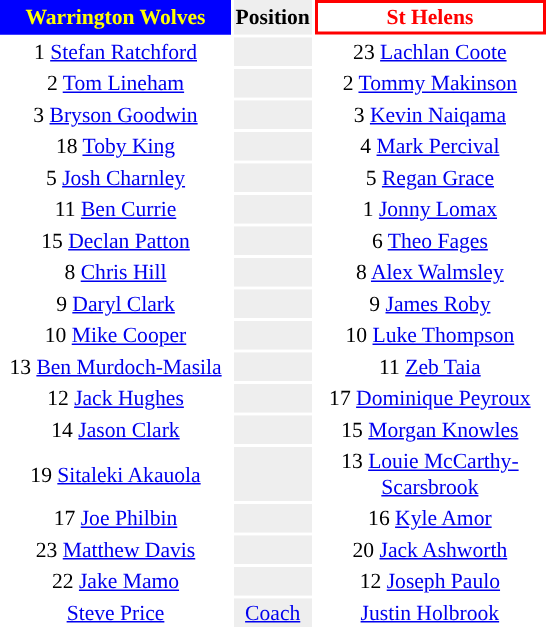<table style="float:center; font-size:90%; text-align:center;">
<tr>
<th style="width:148px; background:blue; color:yellow; border:2px solid blue;">Warrington Wolves</th>
<th style="background:#eee; color:black;">Position</th>
<th style="width:148px; background:white; color:red; border:2px solid red;">St Helens</th>
</tr>
<tr>
<td>1 <a href='#'>Stefan Ratchford</a></td>
<td style="background:#eee;"></td>
<td>23 <a href='#'>Lachlan Coote</a></td>
</tr>
<tr>
<td>2 <a href='#'>Tom Lineham</a></td>
<td style="background:#eee;"></td>
<td>2 <a href='#'>Tommy Makinson</a></td>
</tr>
<tr>
<td>3 <a href='#'>Bryson Goodwin</a></td>
<td style="background:#eee;"></td>
<td>3 <a href='#'>Kevin Naiqama</a></td>
</tr>
<tr>
<td>18 <a href='#'>Toby King</a></td>
<td style="background:#eee;"></td>
<td>4 <a href='#'>Mark Percival</a></td>
</tr>
<tr>
<td>5 <a href='#'>Josh Charnley</a></td>
<td style="background:#eee;"></td>
<td>5 <a href='#'>Regan Grace</a></td>
</tr>
<tr>
<td>11 <a href='#'>Ben Currie</a></td>
<td style="background:#eee;"></td>
<td>1 <a href='#'>Jonny Lomax</a></td>
</tr>
<tr>
<td>15 <a href='#'>Declan Patton</a></td>
<td style="background:#eee;"></td>
<td>6 <a href='#'>Theo Fages</a></td>
</tr>
<tr>
<td>8 <a href='#'>Chris Hill</a></td>
<td style="background:#eee;"></td>
<td>8 <a href='#'>Alex Walmsley</a></td>
</tr>
<tr>
<td>9 <a href='#'>Daryl Clark</a></td>
<td style="background:#eee;"></td>
<td>9 <a href='#'>James Roby</a></td>
</tr>
<tr>
<td>10 <a href='#'>Mike Cooper</a></td>
<td style="background:#eee;"></td>
<td>10 <a href='#'>Luke Thompson</a></td>
</tr>
<tr>
<td>13 <a href='#'>Ben Murdoch-Masila</a></td>
<td style="background:#eee;"></td>
<td>11 <a href='#'>Zeb Taia</a></td>
</tr>
<tr>
<td>12 <a href='#'>Jack Hughes</a></td>
<td style="background:#eee;"></td>
<td>17 <a href='#'>Dominique Peyroux</a></td>
</tr>
<tr>
<td>14 <a href='#'>Jason Clark</a></td>
<td style="background:#eee;"></td>
<td>15 <a href='#'>Morgan Knowles</a></td>
</tr>
<tr>
<td>19 <a href='#'>Sitaleki Akauola</a></td>
<td style="background:#eee;"></td>
<td>13 <a href='#'>Louie McCarthy-Scarsbrook</a></td>
</tr>
<tr>
<td>17 <a href='#'>Joe Philbin</a></td>
<td style="background:#eee;"></td>
<td>16 <a href='#'>Kyle Amor</a></td>
</tr>
<tr>
<td>23 <a href='#'>Matthew Davis</a></td>
<td style="background:#eee;"></td>
<td>20 <a href='#'>Jack Ashworth</a></td>
</tr>
<tr>
<td>22 <a href='#'>Jake Mamo</a></td>
<td style="background:#eee;"></td>
<td>12 <a href='#'>Joseph Paulo</a></td>
</tr>
<tr>
<td><a href='#'>Steve Price</a></td>
<td style="background:#eee;"><a href='#'>Coach</a></td>
<td><a href='#'>Justin Holbrook</a></td>
</tr>
</table>
